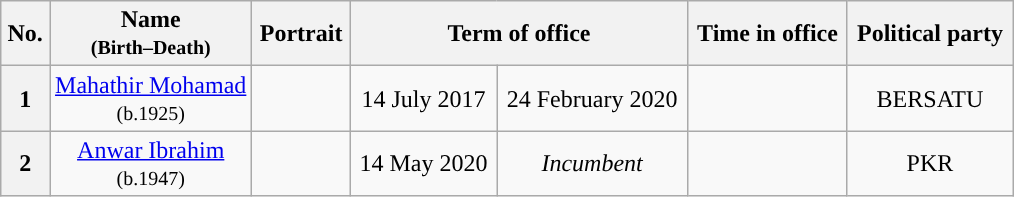<table class="wikitable" style="text-align:center">
<tr>
<th>No.</th>
<th width=20%>Name<br><small>(Birth–Death)</small></th>
<th>Portrait</th>
<th colspan="2">Term of office</th>
<th>Time in office</th>
<th colspan="2">Political party</th>
</tr>
<tr>
<th>1</th>
<td><a href='#'>Mahathir Mohamad</a><br><small>(b.1925)</small></td>
<td></td>
<td>14 July 2017</td>
<td>24 February 2020</td>
<td></td>
<td style="background: ">BERSATU</td>
</tr>
<tr>
<th>2</th>
<td><a href='#'>Anwar Ibrahim</a><br><small>(b.1947)</small></td>
<td></td>
<td>14 May 2020</td>
<td><em>Incumbent</em></td>
<td></td>
<td style="background: ">PKR</td>
</tr>
</table>
